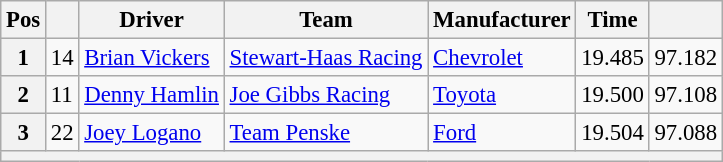<table class="wikitable" style="font-size:95%">
<tr>
<th>Pos</th>
<th></th>
<th>Driver</th>
<th>Team</th>
<th>Manufacturer</th>
<th>Time</th>
<th></th>
</tr>
<tr>
<th>1</th>
<td>14</td>
<td><a href='#'>Brian Vickers</a></td>
<td><a href='#'>Stewart-Haas Racing</a></td>
<td><a href='#'>Chevrolet</a></td>
<td>19.485</td>
<td>97.182</td>
</tr>
<tr>
<th>2</th>
<td>11</td>
<td><a href='#'>Denny Hamlin</a></td>
<td><a href='#'>Joe Gibbs Racing</a></td>
<td><a href='#'>Toyota</a></td>
<td>19.500</td>
<td>97.108</td>
</tr>
<tr>
<th>3</th>
<td>22</td>
<td><a href='#'>Joey Logano</a></td>
<td><a href='#'>Team Penske</a></td>
<td><a href='#'>Ford</a></td>
<td>19.504</td>
<td>97.088</td>
</tr>
<tr>
<th colspan="7"></th>
</tr>
</table>
